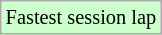<table class="wikitable" style="font-size: 85%;">
<tr style="background:#ccffcc;">
<td>Fastest session lap</td>
</tr>
</table>
